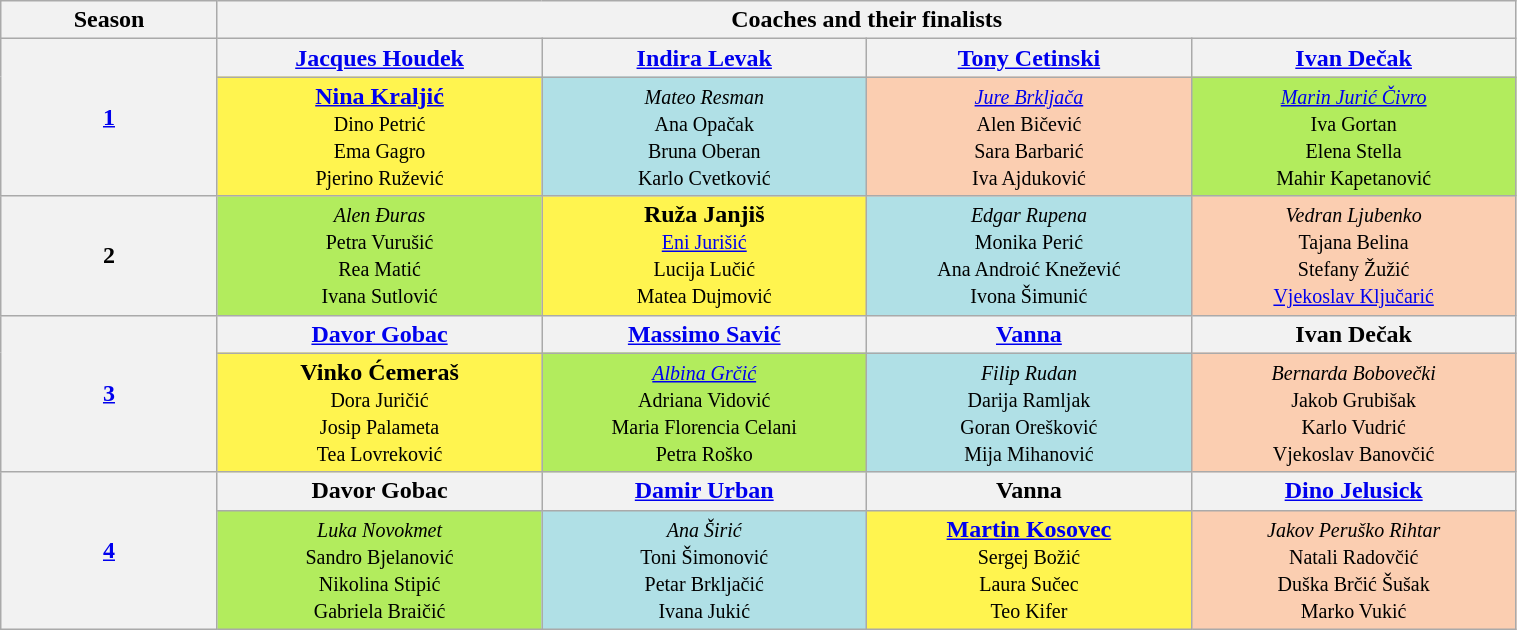<table class="wikitable nowrap" style="text-align:center; width:80%">
<tr>
<th style="width:10%">Season</th>
<th style="width:50%" colspan="4">Coaches and their finalists</th>
</tr>
<tr>
<th rowspan="2"><a href='#'>1</a></th>
<th style="width:15%" scope="col"><a href='#'>Jacques Houdek</a></th>
<th style="width:15%" scope="col"><a href='#'>Indira Levak</a></th>
<th style="width:15%" scope="col"><a href='#'>Tony Cetinski</a></th>
<th style="width:15%" scope="col"><a href='#'>Ivan Dečak</a></th>
</tr>
<tr>
<td style="background:#FFF44F"><strong><a href='#'>Nina Kraljić</a></strong><br><small>Dino Petrić<br>Ema Gagro<br>Pjerino Ružević</small></td>
<td style="background:#B0E0E6"><small><em>Mateo Resman</em><br>Ana Opačak<br>Bruna Oberan<br>Karlo Cvetković</small></td>
<td style="background:#FBCEB1"><small><em><a href='#'>Jure Brkljača</a></em><br>Alen Bičević<br>Sara Barbarić<br>Iva Ajduković</small></td>
<td style="background:#B2EC5D"><small><em><a href='#'>Marin Jurić Čivro</a></em><br>Iva Gortan<br>Elena Stella<br>Mahir Kapetanović</small></td>
</tr>
<tr>
<th>2</th>
<td style="background:#B2EC5D"><small><em>Alen Đuras</em><br>Petra Vurušić<br>Rea Matić<br>Ivana Sutlović</small></td>
<td style="background:#FFF44F"><strong>Ruža Janjiš</strong><br><small><a href='#'>Eni Jurišić</a><br>Lucija Lučić<br>Matea Dujmović</small></td>
<td style="background:#B0E0E6"><small><em>Edgar Rupena</em><br>Monika Perić<br>Ana Androić Knežević<br>Ivona Šimunić</small></td>
<td style="background:#FBCEB1"><small><em>Vedran Ljubenko</em><br>Tajana Belina<br>Stefany Žužić<br><a href='#'>Vjekoslav Ključarić</a></small></td>
</tr>
<tr>
<th rowspan="2"><a href='#'>3</a></th>
<th scope="col"><a href='#'>Davor Gobac</a></th>
<th scope="col"><a href='#'>Massimo Savić</a></th>
<th scope="col"><a href='#'>Vanna</a></th>
<th scope="col">Ivan Dečak</th>
</tr>
<tr>
<td style="background:#FFF44F"><strong>Vinko Ćemeraš</strong><br><small>Dora Juričić<br>Josip Palameta<br>Tea Lovreković</small></td>
<td style="background:#B2EC5D"><small><em><a href='#'>Albina Grčić</a></em><br>Adriana Vidović<br>Maria Florencia Celani<br>Petra Roško</small></td>
<td style="background:#B0E0E6"><small><em>Filip Rudan</em><br>Darija Ramljak<br>Goran Orešković<br>Mija Mihanović</small></td>
<td style="background:#FBCEB1"><small><em>Bernarda Bobovečki</em><br>Jakob Grubišak<br>Karlo Vudrić<br>Vjekoslav Banovčić</small></td>
</tr>
<tr>
<th rowspan="2"><a href='#'>4</a></th>
<th scope="col">Davor Gobac</th>
<th scope="col"><a href='#'>Damir Urban</a></th>
<th scope="col">Vanna</th>
<th scope="col"><a href='#'>Dino Jelusick</a></th>
</tr>
<tr>
<td style="background:#B2EC5D"><small><em>Luka Novokmet</em><br>Sandro Bjelanović<br>Nikolina Stipić<br>Gabriela Braičić</small></td>
<td style="background:#B0E0E6"><small><em>Ana Širić</em><br>Toni Šimonović<br>Petar Brkljačić<br>Ivana Jukić</small></td>
<td style="background:#FFF44F"><strong><a href='#'>Martin Kosovec</a></strong><br><small>Sergej Božić<br>Laura Sučec<br>Teo Kifer</small></td>
<td style="background:#FBCEB1"><small><em>Jakov Peruško Rihtar</em><br>Natali Radovčić<br>Duška Brčić Šušak<br>Marko Vukić</small></td>
</tr>
</table>
